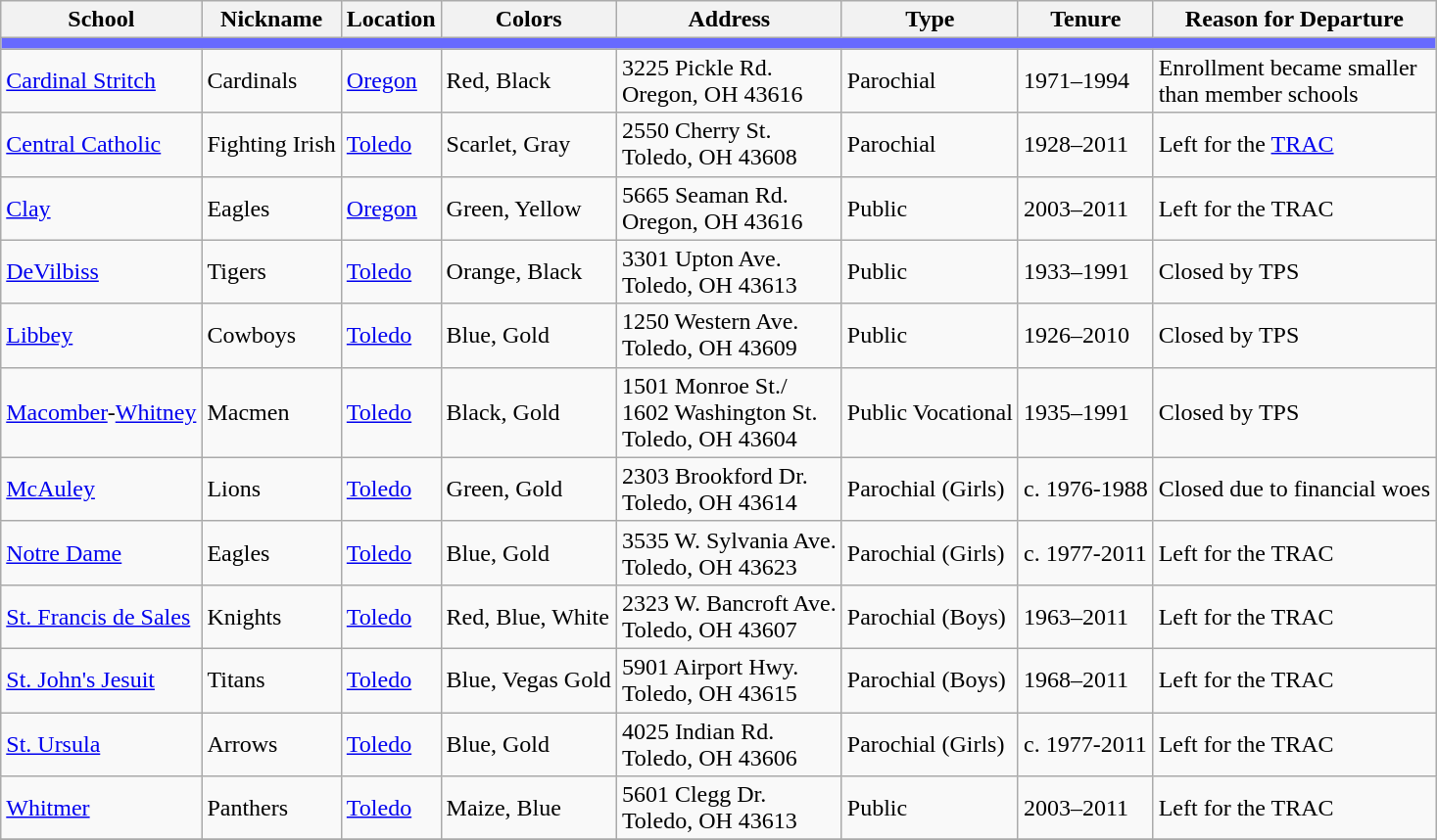<table class="wikitable sortable">
<tr>
<th>School</th>
<th>Nickname</th>
<th>Location</th>
<th>Colors</th>
<th>Address</th>
<th>Type</th>
<th>Tenure</th>
<th>Reason for Departure</th>
</tr>
<tr>
<th colspan="8" style="background:#676AFE;"></th>
</tr>
<tr>
<td><a href='#'>Cardinal Stritch</a></td>
<td>Cardinals</td>
<td><a href='#'>Oregon</a></td>
<td>Red, Black <br>  </td>
<td>3225 Pickle Rd.<br>Oregon, OH 43616</td>
<td>Parochial</td>
<td>1971–1994</td>
<td>Enrollment became smaller<br>than member schools</td>
</tr>
<tr>
<td><a href='#'>Central Catholic</a></td>
<td>Fighting Irish</td>
<td><a href='#'>Toledo</a></td>
<td>Scarlet, Gray <br>  </td>
<td>2550 Cherry St.<br>Toledo, OH 43608</td>
<td>Parochial</td>
<td>1928–2011</td>
<td>Left for the <a href='#'>TRAC</a></td>
</tr>
<tr>
<td><a href='#'>Clay</a></td>
<td>Eagles</td>
<td><a href='#'>Oregon</a></td>
<td>Green, Yellow <br> </td>
<td>5665 Seaman Rd.<br>Oregon, OH 43616</td>
<td>Public</td>
<td>2003–2011</td>
<td>Left for the TRAC</td>
</tr>
<tr>
<td><a href='#'>DeVilbiss</a></td>
<td>Tigers</td>
<td><a href='#'>Toledo</a></td>
<td>Orange, Black <br>  </td>
<td>3301 Upton Ave.<br>Toledo, OH 43613</td>
<td>Public</td>
<td>1933–1991</td>
<td>Closed by TPS</td>
</tr>
<tr>
<td><a href='#'>Libbey</a></td>
<td>Cowboys</td>
<td><a href='#'>Toledo</a></td>
<td>Blue, Gold <br> </td>
<td>1250 Western Ave.<br>Toledo, OH 43609</td>
<td>Public</td>
<td>1926–2010</td>
<td>Closed by TPS</td>
</tr>
<tr>
<td><a href='#'>Macomber</a>-<a href='#'>Whitney</a></td>
<td>Macmen</td>
<td><a href='#'>Toledo</a></td>
<td>Black, Gold<br> </td>
<td>1501 Monroe St./<br>1602 Washington St.<br>Toledo, OH 43604</td>
<td>Public Vocational</td>
<td>1935–1991</td>
<td>Closed by TPS</td>
</tr>
<tr>
<td><a href='#'>McAuley</a></td>
<td>Lions</td>
<td><a href='#'>Toledo</a></td>
<td>Green, Gold<br> </td>
<td>2303 Brookford Dr.<br>Toledo, OH 43614</td>
<td>Parochial (Girls)</td>
<td>c. 1976-1988</td>
<td>Closed due to financial woes</td>
</tr>
<tr>
<td><a href='#'>Notre Dame</a></td>
<td>Eagles</td>
<td><a href='#'>Toledo</a></td>
<td>Blue, Gold<br> </td>
<td>3535 W. Sylvania Ave.<br>Toledo, OH 43623</td>
<td>Parochial (Girls)</td>
<td>c. 1977-2011</td>
<td>Left for the TRAC</td>
</tr>
<tr>
<td><a href='#'>St. Francis de Sales</a></td>
<td>Knights</td>
<td><a href='#'>Toledo</a></td>
<td>Red, Blue, White<br>  </td>
<td>2323 W. Bancroft Ave.<br>Toledo, OH 43607</td>
<td>Parochial (Boys)</td>
<td>1963–2011</td>
<td>Left for the TRAC</td>
</tr>
<tr>
<td><a href='#'>St. John's Jesuit</a></td>
<td>Titans</td>
<td><a href='#'>Toledo</a></td>
<td>Blue, Vegas Gold<br> </td>
<td>5901 Airport Hwy.<br>Toledo, OH 43615</td>
<td>Parochial (Boys)</td>
<td>1968–2011</td>
<td>Left for the TRAC</td>
</tr>
<tr>
<td><a href='#'>St. Ursula</a></td>
<td>Arrows</td>
<td><a href='#'>Toledo</a></td>
<td>Blue, Gold<br> </td>
<td>4025 Indian Rd.<br>Toledo, OH 43606</td>
<td>Parochial (Girls)</td>
<td>c. 1977-2011</td>
<td>Left for the TRAC</td>
</tr>
<tr>
<td><a href='#'>Whitmer</a></td>
<td>Panthers</td>
<td><a href='#'>Toledo</a></td>
<td>Maize, Blue<br> </td>
<td>5601 Clegg Dr.<br>Toledo, OH 43613</td>
<td>Public</td>
<td>2003–2011</td>
<td>Left for the TRAC</td>
</tr>
<tr>
</tr>
</table>
